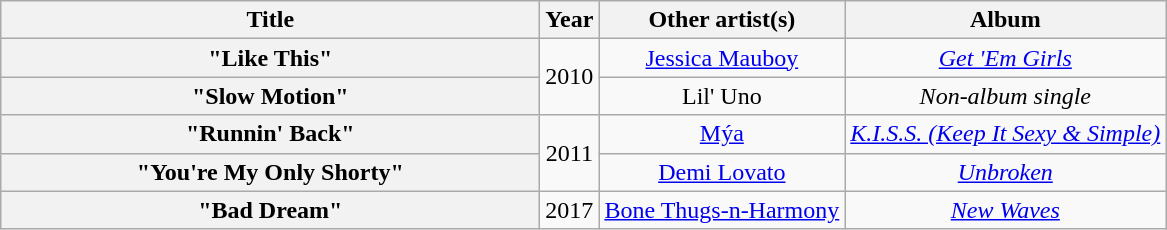<table class="wikitable plainrowheaders" style="text-align:center">
<tr>
<th scope="col" style="width:22em;">Title</th>
<th scope="col" style="width:1em;">Year</th>
<th scope="col">Other artist(s)</th>
<th scope="col">Album</th>
</tr>
<tr>
<th scope="row">"Like This"</th>
<td rowspan="2">2010</td>
<td><a href='#'>Jessica Mauboy</a></td>
<td><em><a href='#'>Get 'Em Girls</a></em></td>
</tr>
<tr>
<th scope="row">"Slow Motion"</th>
<td>Lil' Uno</td>
<td><em>Non-album single</em></td>
</tr>
<tr>
<th scope="row">"Runnin' Back"</th>
<td rowspan="2">2011</td>
<td><a href='#'>Mýa</a></td>
<td><em><a href='#'>K.I.S.S. (Keep It Sexy & Simple)</a></em></td>
</tr>
<tr>
<th scope="row">"You're My Only Shorty"</th>
<td><a href='#'>Demi Lovato</a></td>
<td><em><a href='#'>Unbroken</a></em></td>
</tr>
<tr>
<th scope="row">"Bad Dream"</th>
<td>2017</td>
<td><a href='#'>Bone Thugs-n-Harmony</a></td>
<td><em><a href='#'>New Waves</a></em></td>
</tr>
</table>
